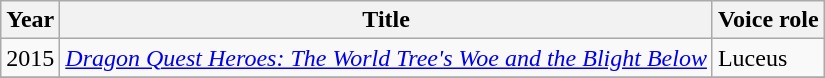<table class="wikitable sortable">
<tr>
<th>Year</th>
<th>Title</th>
<th>Voice role</th>
</tr>
<tr>
<td>2015</td>
<td><em><a href='#'>Dragon Quest Heroes: The World Tree's Woe and the Blight Below</a></em></td>
<td>Luceus</td>
</tr>
<tr>
</tr>
</table>
